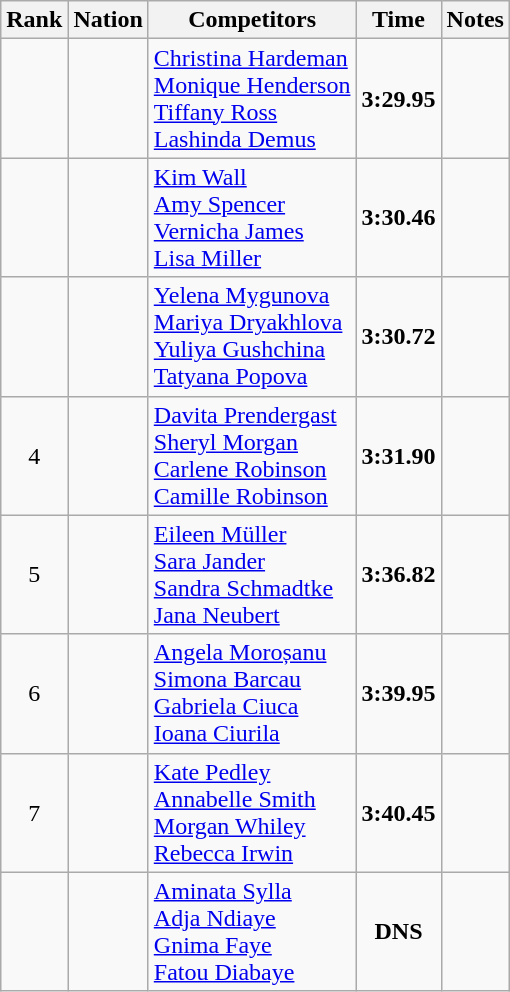<table class="wikitable sortable" style="text-align:center">
<tr>
<th>Rank</th>
<th>Nation</th>
<th>Competitors</th>
<th>Time</th>
<th>Notes</th>
</tr>
<tr>
<td></td>
<td align=left></td>
<td align=left><a href='#'>Christina Hardeman</a><br><a href='#'>Monique Henderson</a><br><a href='#'>Tiffany Ross</a><br><a href='#'>Lashinda Demus</a></td>
<td><strong>3:29.95</strong></td>
<td></td>
</tr>
<tr>
<td></td>
<td align=left></td>
<td align=left><a href='#'>Kim Wall</a><br><a href='#'>Amy Spencer</a><br><a href='#'>Vernicha James</a><br><a href='#'>Lisa Miller</a></td>
<td><strong>3:30.46</strong></td>
<td></td>
</tr>
<tr>
<td></td>
<td align=left></td>
<td align=left><a href='#'>Yelena Mygunova</a><br><a href='#'>Mariya Dryakhlova</a><br><a href='#'>Yuliya Gushchina</a><br><a href='#'>Tatyana Popova</a></td>
<td><strong>3:30.72</strong></td>
<td></td>
</tr>
<tr>
<td>4</td>
<td align=left></td>
<td align=left><a href='#'>Davita Prendergast</a><br><a href='#'>Sheryl Morgan</a><br><a href='#'>Carlene Robinson</a><br><a href='#'>Camille Robinson</a></td>
<td><strong>3:31.90</strong></td>
<td></td>
</tr>
<tr>
<td>5</td>
<td align=left></td>
<td align=left><a href='#'>Eileen Müller</a><br><a href='#'>Sara Jander</a><br><a href='#'>Sandra Schmadtke</a><br><a href='#'>Jana Neubert</a></td>
<td><strong>3:36.82</strong></td>
<td></td>
</tr>
<tr>
<td>6</td>
<td align=left></td>
<td align=left><a href='#'>Angela Moroșanu</a><br><a href='#'>Simona Barcau</a><br><a href='#'>Gabriela Ciuca</a><br><a href='#'>Ioana Ciurila</a></td>
<td><strong>3:39.95</strong></td>
<td></td>
</tr>
<tr>
<td>7</td>
<td align=left></td>
<td align=left><a href='#'>Kate Pedley</a><br><a href='#'>Annabelle Smith</a><br><a href='#'>Morgan Whiley</a><br><a href='#'>Rebecca Irwin</a></td>
<td><strong>3:40.45</strong></td>
<td></td>
</tr>
<tr>
<td></td>
<td align=left></td>
<td align=left><a href='#'>Aminata Sylla</a><br><a href='#'>Adja Ndiaye</a><br><a href='#'>Gnima Faye</a><br><a href='#'>Fatou Diabaye</a></td>
<td><strong>DNS</strong></td>
<td></td>
</tr>
</table>
